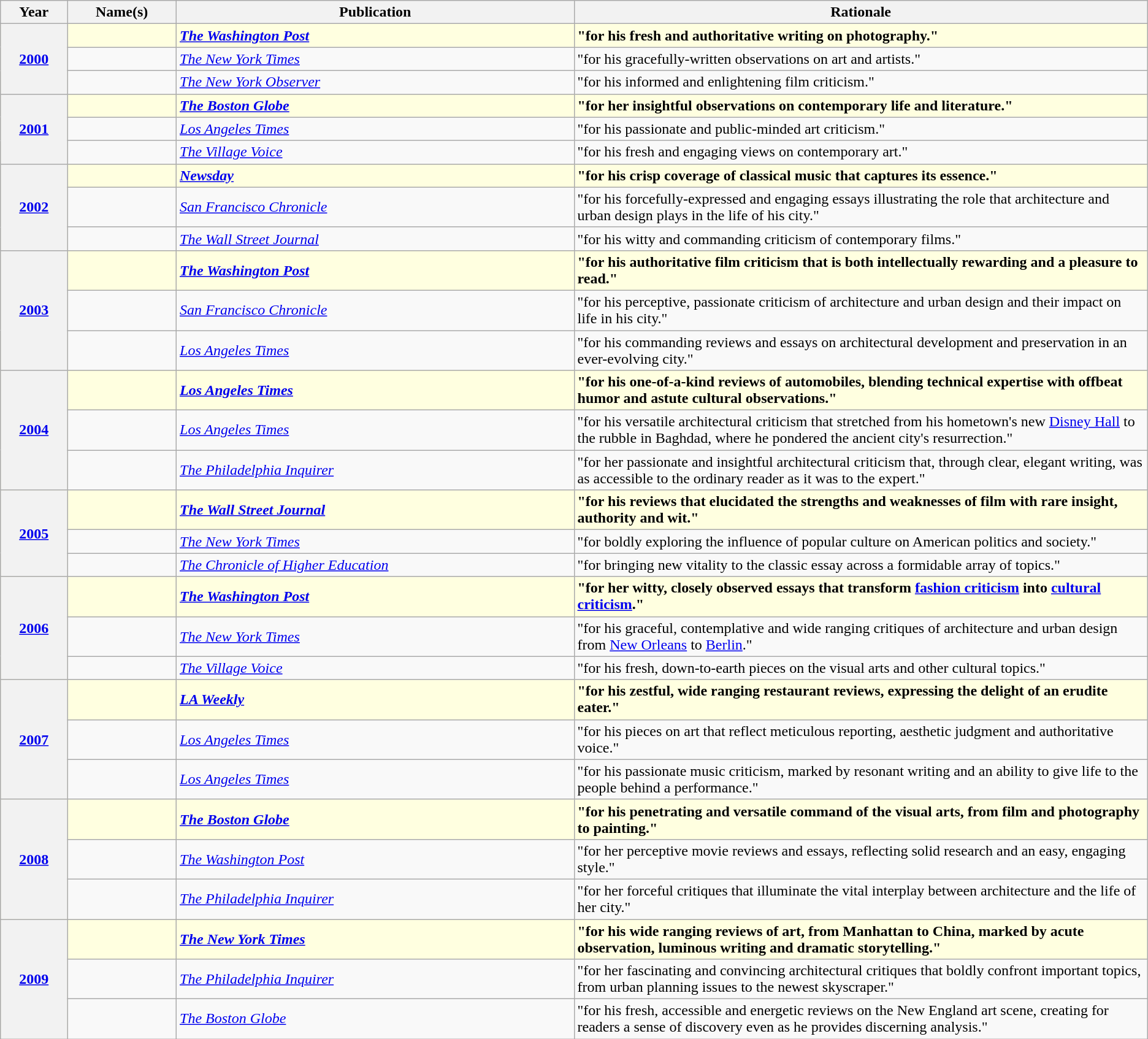<table class="wikitable sortable">
<tr style="vertical-align:bottom;">
<th>Year</th>
<th>Name(s)</th>
<th>Publication</th>
<th width=50%>Rationale</th>
</tr>
<tr style="background-color:lightyellow;">
<th rowspan=3><strong><a href='#'>2000</a></strong></th>
<td><strong></strong></td>
<td><strong><em><a href='#'>The Washington Post</a></em></strong></td>
<td><strong>"for his fresh and authoritative writing on photography."</strong></td>
</tr>
<tr>
<td></td>
<td><em><a href='#'>The New York Times</a></em></td>
<td>"for his gracefully-written observations on art and artists."</td>
</tr>
<tr>
<td></td>
<td><em><a href='#'>The New York Observer</a></em></td>
<td>"for his informed and enlightening film criticism."</td>
</tr>
<tr style="background-color:lightyellow;">
<th rowspan=3><strong><a href='#'>2001</a></strong></th>
<td><strong></strong></td>
<td><strong><em><a href='#'>The Boston Globe</a></em></strong></td>
<td><strong>"for her insightful observations on contemporary life and literature."</strong></td>
</tr>
<tr>
<td></td>
<td><em><a href='#'>Los Angeles Times</a></em></td>
<td>"for his passionate and public-minded art criticism."</td>
</tr>
<tr>
<td></td>
<td><em><a href='#'>The Village Voice</a></em></td>
<td>"for his fresh and engaging views on contemporary art."</td>
</tr>
<tr style="background-color:lightyellow;">
<th rowspan=3><strong><a href='#'>2002</a></strong></th>
<td><strong></strong></td>
<td><strong><em><a href='#'>Newsday</a></em></strong></td>
<td><strong>"for his crisp coverage of classical music that captures its essence."</strong></td>
</tr>
<tr>
<td></td>
<td><em><a href='#'>San Francisco Chronicle</a></em></td>
<td>"for his forcefully-expressed and engaging essays illustrating the role that architecture and urban design plays in the life of his city."</td>
</tr>
<tr>
<td></td>
<td><em><a href='#'>The Wall Street Journal</a></em></td>
<td>"for his witty and commanding criticism of contemporary films."</td>
</tr>
<tr style="background-color:lightyellow;">
<th rowspan=3><strong><a href='#'>2003</a></strong></th>
<td><strong></strong></td>
<td><strong><em><a href='#'>The Washington Post</a></em></strong></td>
<td><strong>"for his authoritative film criticism that is both intellectually rewarding and a pleasure to read."</strong></td>
</tr>
<tr>
<td></td>
<td><em><a href='#'>San Francisco Chronicle</a></em></td>
<td>"for his perceptive, passionate criticism of architecture and urban design and their impact on life in his city."</td>
</tr>
<tr>
<td></td>
<td><em><a href='#'>Los Angeles Times</a></em></td>
<td>"for his commanding reviews and essays on architectural development and preservation in an ever-evolving city."</td>
</tr>
<tr style="background-color:lightyellow;">
<th rowspan=3><strong><a href='#'>2004</a></strong></th>
<td><strong></strong></td>
<td><strong><em><a href='#'>Los Angeles Times</a></em></strong></td>
<td><strong>"for his one-of-a-kind reviews of automobiles, blending technical expertise with offbeat humor and astute cultural observations."</strong></td>
</tr>
<tr>
<td></td>
<td><em><a href='#'>Los Angeles Times</a></em></td>
<td>"for his versatile architectural criticism that stretched from his hometown's new <a href='#'>Disney Hall</a> to the rubble in Baghdad, where he pondered the ancient city's resurrection."</td>
</tr>
<tr>
<td></td>
<td><em><a href='#'>The Philadelphia Inquirer</a></em></td>
<td>"for her passionate and insightful architectural criticism that, through clear, elegant writing, was as accessible to the ordinary reader as it was to the expert."</td>
</tr>
<tr style="background-color:lightyellow;">
<th rowspan=3><strong><a href='#'>2005</a></strong></th>
<td><strong></strong></td>
<td><strong><em><a href='#'>The Wall Street Journal</a></em></strong></td>
<td><strong>"for his reviews that elucidated the strengths and weaknesses of film with rare insight, authority and wit."</strong></td>
</tr>
<tr>
<td></td>
<td><em><a href='#'>The New York Times</a></em></td>
<td>"for boldly exploring the influence of popular culture on American politics and society."</td>
</tr>
<tr>
<td></td>
<td><em><a href='#'>The Chronicle of Higher Education</a></em></td>
<td>"for bringing new vitality to the classic essay across a formidable array of topics."</td>
</tr>
<tr style="background-color:lightyellow;">
<th rowspan=3><strong><a href='#'>2006</a></strong></th>
<td><strong></strong></td>
<td><strong><em><a href='#'>The Washington Post</a></em></strong></td>
<td><strong>"for her witty, closely observed essays that transform <a href='#'>fashion criticism</a> into <a href='#'>cultural criticism</a>."</strong></td>
</tr>
<tr>
<td></td>
<td><em><a href='#'>The New York Times</a></em></td>
<td>"for his graceful, contemplative and wide ranging critiques of architecture and urban design from <a href='#'>New Orleans</a> to <a href='#'>Berlin</a>."</td>
</tr>
<tr>
<td></td>
<td><em><a href='#'>The Village Voice</a></em></td>
<td>"for his fresh, down-to-earth pieces on the visual arts and other cultural topics."</td>
</tr>
<tr style="background-color:lightyellow;">
<th rowspan=3><strong><a href='#'>2007</a></strong></th>
<td><strong></strong></td>
<td><strong><em><a href='#'>LA Weekly</a></em></strong></td>
<td><strong>"for his zestful, wide ranging restaurant reviews, expressing the delight of an erudite eater."</strong></td>
</tr>
<tr>
<td></td>
<td><em><a href='#'>Los Angeles Times</a></em></td>
<td>"for his pieces on art that reflect meticulous reporting, aesthetic judgment and authoritative voice."</td>
</tr>
<tr>
<td></td>
<td><em><a href='#'>Los Angeles Times</a></em></td>
<td>"for his passionate music criticism, marked by resonant writing and an ability to give life to the people behind a performance."</td>
</tr>
<tr style="background-color:lightyellow;">
<th rowspan=3><strong><a href='#'>2008</a></strong></th>
<td><strong></strong></td>
<td><strong><em><a href='#'>The Boston Globe</a></em></strong></td>
<td><strong>"for his penetrating and versatile command of the visual arts, from film and photography to painting."</strong></td>
</tr>
<tr>
<td></td>
<td><em><a href='#'>The Washington Post</a></em></td>
<td>"for her perceptive movie reviews and essays, reflecting solid research and an easy, engaging style."</td>
</tr>
<tr>
<td></td>
<td><em><a href='#'>The Philadelphia Inquirer</a></em></td>
<td>"for her forceful critiques that illuminate the vital interplay between architecture and the life of her city."</td>
</tr>
<tr style="background-color:lightyellow;">
<th rowspan=3><strong><a href='#'>2009</a></strong></th>
<td><strong></strong></td>
<td><strong><em><a href='#'>The New York Times</a></em></strong></td>
<td><strong>"for his wide ranging reviews of art, from Manhattan to China, marked by acute observation, luminous writing and dramatic storytelling."</strong></td>
</tr>
<tr>
<td></td>
<td><em><a href='#'>The Philadelphia Inquirer</a></em></td>
<td>"for her fascinating and convincing architectural critiques that boldly confront important topics, from urban planning issues to the newest skyscraper."</td>
</tr>
<tr>
<td></td>
<td><em><a href='#'>The Boston Globe</a></em></td>
<td>"for his fresh, accessible and energetic reviews on the New England art scene, creating for readers a sense of discovery even as he provides discerning analysis."</td>
</tr>
</table>
